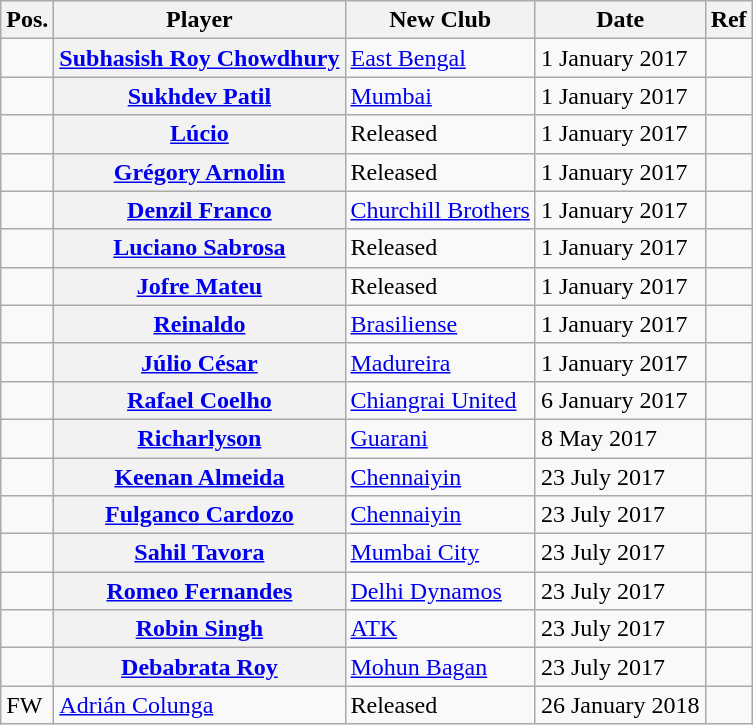<table class="wikitable plainrowheaders" style="text-align:center; text-align:left">
<tr>
<th scope="col">Pos.</th>
<th scope="col">Player</th>
<th scope="col">New Club</th>
<th scope="col">Date</th>
<th scope="col">Ref</th>
</tr>
<tr>
<td></td>
<th scope="row"> <a href='#'>Subhasish Roy Chowdhury</a></th>
<td> <a href='#'>East Bengal</a></td>
<td>1 January 2017</td>
<td></td>
</tr>
<tr>
<td></td>
<th scope="row"> <a href='#'>Sukhdev Patil</a></th>
<td> <a href='#'>Mumbai</a></td>
<td>1 January 2017</td>
<td></td>
</tr>
<tr>
<td></td>
<th scope="row"> <a href='#'>Lúcio</a></th>
<td>Released</td>
<td>1 January 2017</td>
<td></td>
</tr>
<tr>
<td></td>
<th scope="row"> <a href='#'>Grégory Arnolin</a></th>
<td>Released</td>
<td>1 January 2017</td>
<td></td>
</tr>
<tr>
<td></td>
<th scope="row"> <a href='#'>Denzil Franco</a></th>
<td> <a href='#'>Churchill Brothers</a></td>
<td>1 January 2017</td>
<td></td>
</tr>
<tr>
<td></td>
<th scope="row"> <a href='#'>Luciano Sabrosa</a></th>
<td>Released</td>
<td>1 January 2017</td>
<td></td>
</tr>
<tr>
<td></td>
<th scope="row"> <a href='#'>Jofre Mateu</a></th>
<td>Released</td>
<td>1 January 2017</td>
<td></td>
</tr>
<tr>
<td></td>
<th scope="row"> <a href='#'>Reinaldo</a></th>
<td> <a href='#'>Brasiliense</a></td>
<td>1 January 2017</td>
<td></td>
</tr>
<tr>
<td></td>
<th scope="row"> <a href='#'>Júlio César</a></th>
<td> <a href='#'>Madureira</a></td>
<td>1 January 2017</td>
<td></td>
</tr>
<tr>
<td></td>
<th scope="row"> <a href='#'>Rafael Coelho</a></th>
<td> <a href='#'>Chiangrai United</a></td>
<td>6 January 2017</td>
<td></td>
</tr>
<tr>
<td></td>
<th scope="row"> <a href='#'>Richarlyson</a></th>
<td> <a href='#'>Guarani</a></td>
<td>8 May 2017</td>
<td></td>
</tr>
<tr>
<td></td>
<th scope="row"> <a href='#'>Keenan Almeida</a></th>
<td> <a href='#'>Chennaiyin</a></td>
<td>23 July 2017</td>
<td></td>
</tr>
<tr>
<td></td>
<th scope="row"> <a href='#'>Fulganco Cardozo</a></th>
<td> <a href='#'>Chennaiyin</a></td>
<td>23 July 2017</td>
<td></td>
</tr>
<tr>
<td></td>
<th scope="row"> <a href='#'>Sahil Tavora</a></th>
<td> <a href='#'>Mumbai City</a></td>
<td>23 July 2017</td>
<td></td>
</tr>
<tr>
<td></td>
<th scope="row"> <a href='#'>Romeo Fernandes</a></th>
<td> <a href='#'>Delhi Dynamos</a></td>
<td>23 July 2017</td>
<td></td>
</tr>
<tr>
<td></td>
<th scope="row"> <a href='#'>Robin Singh</a></th>
<td> <a href='#'>ATK</a></td>
<td>23 July 2017</td>
<td></td>
</tr>
<tr>
<td></td>
<th scope="row"> <a href='#'>Debabrata Roy</a></th>
<td> <a href='#'>Mohun Bagan</a></td>
<td>23 July 2017</td>
<td></td>
</tr>
<tr>
<td>FW</td>
<td> <a href='#'>Adrián Colunga</a></td>
<td>Released</td>
<td>26 January 2018</td>
<td></td>
</tr>
</table>
